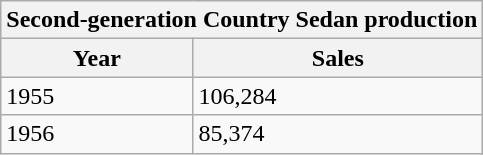<table class="wikitable">
<tr>
<th colspan="2">Second-generation Country Sedan production</th>
</tr>
<tr>
<th>Year</th>
<th>Sales</th>
</tr>
<tr>
<td>1955</td>
<td>106,284</td>
</tr>
<tr>
<td>1956</td>
<td>85,374</td>
</tr>
</table>
